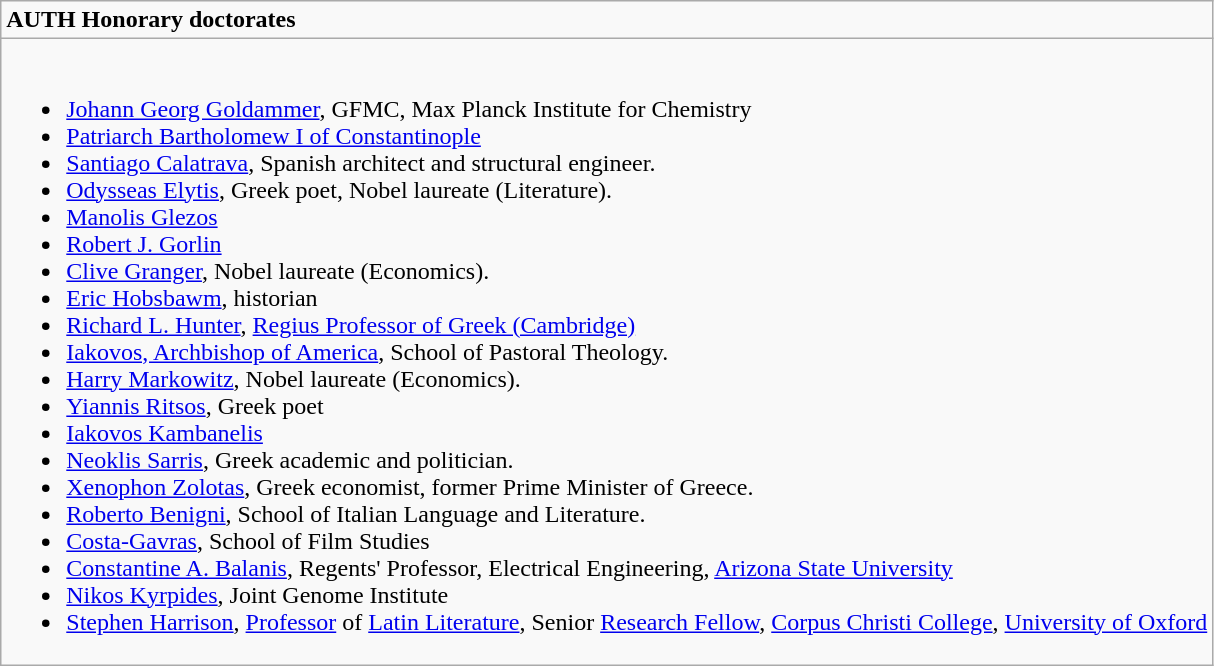<table role="presentation" class="wikitable mw-collapsible">
<tr>
<td><strong>AUTH Honorary doctorates</strong></td>
</tr>
<tr>
<td><br><ul><li><a href='#'>Johann Georg Goldammer</a>, GFMC, Max Planck Institute for Chemistry</li><li><a href='#'>Patriarch Bartholomew I of Constantinople</a></li><li><a href='#'>Santiago Calatrava</a>, Spanish architect and structural engineer.</li><li><a href='#'>Odysseas Elytis</a>, Greek poet, Nobel laureate (Literature).</li><li><a href='#'>Manolis Glezos</a></li><li><a href='#'>Robert J. Gorlin</a></li><li><a href='#'>Clive Granger</a>, Nobel laureate (Economics).</li><li><a href='#'>Eric Hobsbawm</a>, historian</li><li><a href='#'>Richard L. Hunter</a>, <a href='#'>Regius Professor of Greek (Cambridge)</a></li><li><a href='#'>Iakovos, Archbishop of America</a>, School of Pastoral Theology.</li><li><a href='#'>Harry Markowitz</a>, Nobel laureate (Economics).</li><li><a href='#'>Yiannis Ritsos</a>, Greek poet</li><li><a href='#'>Iakovos Kambanelis</a></li><li><a href='#'>Neoklis Sarris</a>, Greek academic and politician.</li><li><a href='#'>Xenophon Zolotas</a>, Greek economist, former Prime Minister of Greece.</li><li><a href='#'>Roberto Benigni</a>, School of Italian Language and Literature.</li><li><a href='#'>Costa-Gavras</a>, School of Film Studies</li><li><a href='#'>Constantine A. Balanis</a>, Regents' Professor, Electrical Engineering, <a href='#'>Arizona State University</a></li><li><a href='#'>Nikos Kyrpides</a>, Joint Genome Institute</li><li><a href='#'>Stephen Harrison</a>, <a href='#'>Professor</a> of <a href='#'>Latin Literature</a>, Senior <a href='#'>Research Fellow</a>, <a href='#'>Corpus Christi College</a>, <a href='#'>University of Oxford</a></li></ul></td>
</tr>
</table>
